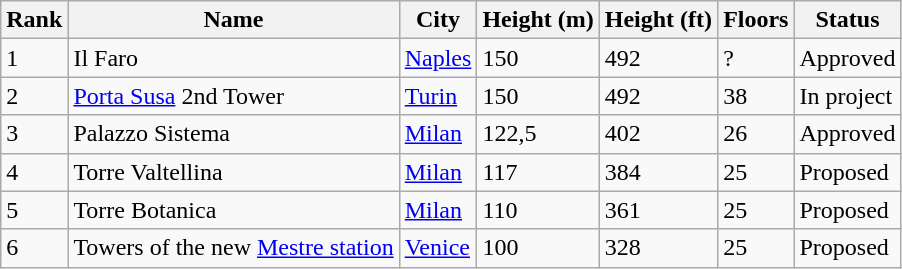<table class="wikitable">
<tr>
<th>Rank</th>
<th>Name</th>
<th>City</th>
<th>Height (m)</th>
<th>Height (ft)</th>
<th>Floors</th>
<th>Status</th>
</tr>
<tr>
<td>1</td>
<td>Il Faro</td>
<td><a href='#'>Naples</a></td>
<td>150</td>
<td>492</td>
<td>?</td>
<td>Approved</td>
</tr>
<tr>
<td>2</td>
<td><a href='#'>Porta Susa</a> 2nd Tower</td>
<td><a href='#'>Turin</a></td>
<td>150</td>
<td>492</td>
<td>38</td>
<td>In project</td>
</tr>
<tr>
<td>3</td>
<td>Palazzo Sistema</td>
<td><a href='#'>Milan</a></td>
<td>122,5</td>
<td>402</td>
<td>26</td>
<td>Approved</td>
</tr>
<tr>
<td>4</td>
<td>Torre Valtellina</td>
<td><a href='#'>Milan</a></td>
<td>117</td>
<td>384</td>
<td>25</td>
<td>Proposed</td>
</tr>
<tr>
<td>5</td>
<td>Torre Botanica</td>
<td><a href='#'>Milan</a></td>
<td>110</td>
<td>361</td>
<td>25</td>
<td>Proposed</td>
</tr>
<tr>
<td>6</td>
<td>Towers of the new <a href='#'>Mestre station</a></td>
<td><a href='#'>Venice</a></td>
<td>100</td>
<td>328</td>
<td>25</td>
<td>Proposed</td>
</tr>
</table>
